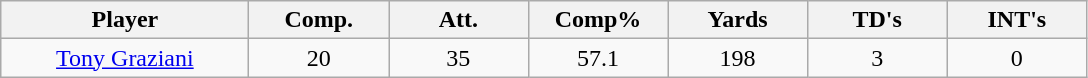<table class="wikitable sortable">
<tr>
<th bgcolor="#DDDDFF" width="16%">Player</th>
<th bgcolor="#DDDDFF" width="9%">Comp.</th>
<th bgcolor="#DDDDFF" width="9%">Att.</th>
<th bgcolor="#DDDDFF" width="9%">Comp%</th>
<th bgcolor="#DDDDFF" width="9%">Yards</th>
<th bgcolor="#DDDDFF" width="9%">TD's</th>
<th bgcolor="#DDDDFF" width="9%">INT's</th>
</tr>
<tr align="center">
<td><a href='#'>Tony Graziani</a></td>
<td>20</td>
<td>35</td>
<td>57.1</td>
<td>198</td>
<td>3</td>
<td>0</td>
</tr>
</table>
